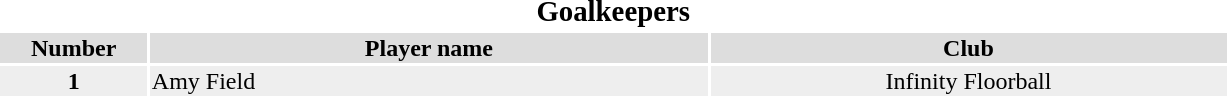<table width=65%>
<tr>
<th colspan="3"><big>Goalkeepers</big></th>
</tr>
<tr bgcolor="#dddddd">
<th width=7%>Number</th>
<th width=27%>Player name</th>
<th width=25%>Club</th>
</tr>
<tr bgcolor="#eeeeee">
<td align=center><strong>1</strong></td>
<td>Amy Field</td>
<td align=center> Infinity Floorball</td>
</tr>
</table>
